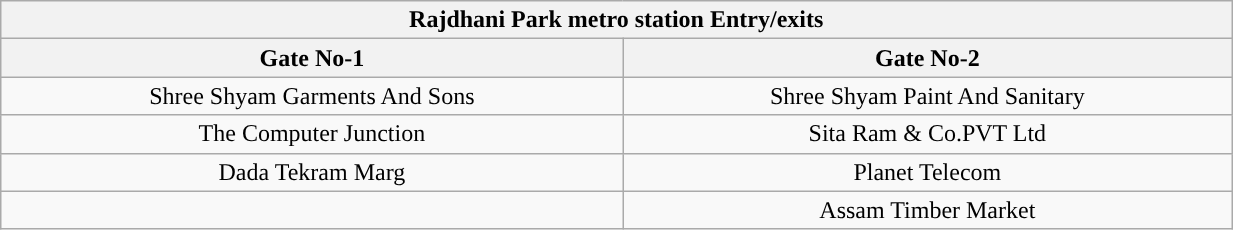<table class="wikitable" style="text-align: center;" width="65%">
<tr>
<th align="center" colspan="5" style="background:#"><span>Rajdhani Park metro station Entry/exits</span></th>
</tr>
<tr>
<th style="width:5%;">Gate No-1 </th>
<th style="width:5%;">Gate No-2</th>
</tr>
<tr>
<td>Shree Shyam Garments And Sons</td>
<td>Shree Shyam Paint And Sanitary</td>
</tr>
<tr>
<td>The Computer Junction</td>
<td>Sita Ram & Co.PVT Ltd</td>
</tr>
<tr>
<td>Dada Tekram Marg</td>
<td>Planet Telecom</td>
</tr>
<tr>
<td></td>
<td>Assam Timber Market</td>
</tr>
</table>
